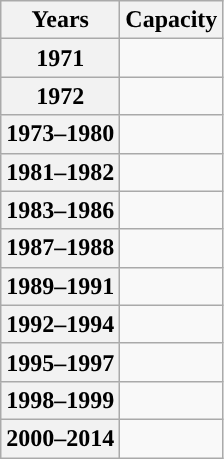<table class="wikitable">
<tr>
<th scope="row">Years</th>
<th scope="row">Capacity</th>
</tr>
<tr>
<th scope="row">1971</th>
<td></td>
</tr>
<tr>
<th scope="row">1972</th>
<td></td>
</tr>
<tr>
<th scope="row">1973–1980</th>
<td></td>
</tr>
<tr>
<th scope="row">1981–1982</th>
<td></td>
</tr>
<tr>
<th scope="row">1983–1986</th>
<td></td>
</tr>
<tr>
<th scope="row">1987–1988</th>
<td></td>
</tr>
<tr>
<th scope="row">1989–1991</th>
<td></td>
</tr>
<tr>
<th scope="row">1992–1994</th>
<td></td>
</tr>
<tr>
<th scope="row">1995–1997</th>
<td></td>
</tr>
<tr>
<th scope="row">1998–1999</th>
<td></td>
</tr>
<tr>
<th scope="row">2000–2014</th>
<td></td>
</tr>
</table>
